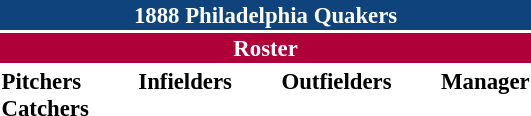<table class="toccolours" style="font-size: 95%;">
<tr>
<th colspan="10" style="background-color: #0f437c; color: white; text-align: center;">1888 Philadelphia Quakers</th>
</tr>
<tr>
<td colspan="10" style="background-color: #af0039; color: white; text-align: center;"><strong>Roster</strong></td>
</tr>
<tr>
<td valign="top"><strong>Pitchers</strong><br>




<strong>Catchers</strong>



</td>
<td width="25px"></td>
<td valign="top"><strong>Infielders</strong><br>






</td>
<td width="25px"></td>
<td valign="top"><strong>Outfielders</strong><br>


</td>
<td width="25px"></td>
<td valign="top"><strong>Manager</strong><br></td>
</tr>
</table>
